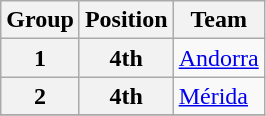<table class="wikitable">
<tr>
<th>Group</th>
<th>Position</th>
<th>Team</th>
</tr>
<tr>
<th>1</th>
<th>4th</th>
<td><a href='#'>Andorra</a></td>
</tr>
<tr>
<th>2</th>
<th>4th</th>
<td><a href='#'>Mérida</a></td>
</tr>
<tr>
</tr>
</table>
